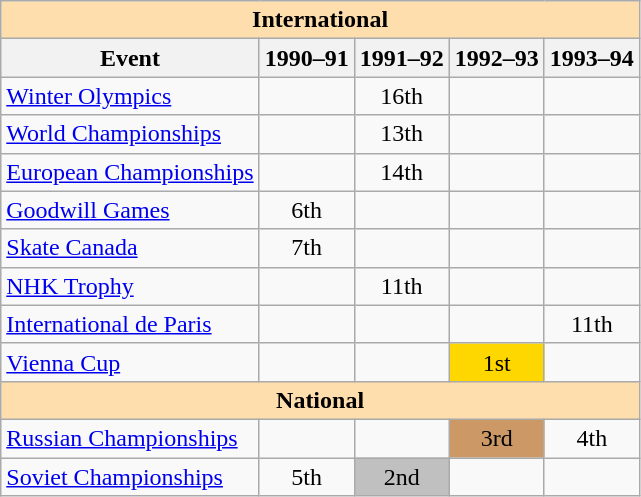<table class="wikitable" style="text-align:center">
<tr>
<th style="background-color: #ffdead; " colspan=5 align=center><strong>International</strong></th>
</tr>
<tr>
<th>Event</th>
<th>1990–91</th>
<th>1991–92</th>
<th>1992–93</th>
<th>1993–94</th>
</tr>
<tr>
<td align=left><a href='#'>Winter Olympics</a></td>
<td></td>
<td>16th</td>
<td></td>
<td></td>
</tr>
<tr>
<td align=left><a href='#'>World Championships</a></td>
<td></td>
<td>13th</td>
<td></td>
<td></td>
</tr>
<tr>
<td align=left><a href='#'>European Championships</a></td>
<td></td>
<td>14th</td>
<td></td>
<td></td>
</tr>
<tr>
<td align=left><a href='#'>Goodwill Games</a></td>
<td>6th</td>
<td></td>
<td></td>
<td></td>
</tr>
<tr>
<td align=left><a href='#'>Skate Canada</a></td>
<td>7th</td>
<td></td>
<td></td>
<td></td>
</tr>
<tr>
<td align=left><a href='#'>NHK Trophy</a></td>
<td></td>
<td>11th</td>
<td></td>
<td></td>
</tr>
<tr>
<td align=left><a href='#'>International de Paris</a></td>
<td></td>
<td></td>
<td></td>
<td>11th</td>
</tr>
<tr>
<td align=left><a href='#'>Vienna Cup</a></td>
<td></td>
<td></td>
<td bgcolor=gold>1st</td>
<td></td>
</tr>
<tr>
<th style="background-color: #ffdead; " colspan=5 align=center><strong>National</strong></th>
</tr>
<tr>
<td align=left><a href='#'>Russian Championships</a></td>
<td></td>
<td></td>
<td bgcolor=cc9966>3rd</td>
<td>4th</td>
</tr>
<tr>
<td align=left><a href='#'>Soviet Championships</a></td>
<td>5th</td>
<td bgcolor=silver>2nd</td>
<td></td>
<td></td>
</tr>
</table>
